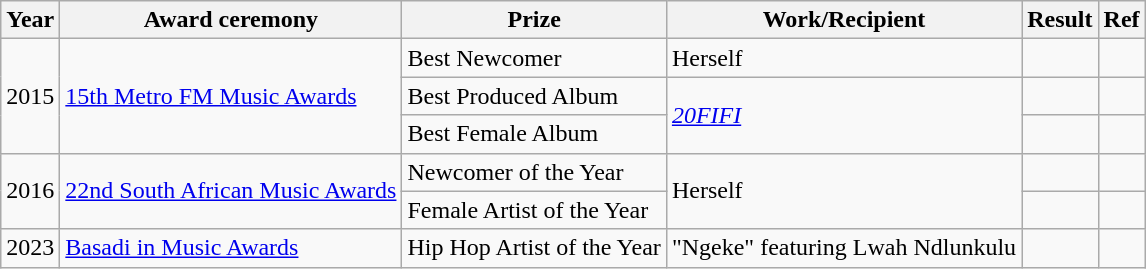<table class ="wikitable">
<tr>
<th>Year</th>
<th>Award ceremony</th>
<th>Prize</th>
<th>Work/Recipient</th>
<th>Result</th>
<th>Ref</th>
</tr>
<tr>
<td rowspan="3">2015</td>
<td rowspan="3"><a href='#'>15th Metro FM Music Awards</a></td>
<td>Best Newcomer</td>
<td>Herself</td>
<td></td>
<td></td>
</tr>
<tr>
<td>Best Produced Album</td>
<td rowspan="2"><em><a href='#'>20FIFI</a></em></td>
<td></td>
<td></td>
</tr>
<tr>
<td>Best Female Album</td>
<td></td>
<td></td>
</tr>
<tr>
<td rowspan="2">2016</td>
<td rowspan="2"><a href='#'>22nd South African Music Awards</a></td>
<td>Newcomer of the Year</td>
<td rowspan="2">Herself</td>
<td></td>
<td></td>
</tr>
<tr>
<td>Female Artist of the Year</td>
<td></td>
<td></td>
</tr>
<tr>
<td>2023</td>
<td><a href='#'>Basadi in Music Awards</a></td>
<td>Hip Hop Artist of the Year</td>
<td>"Ngeke" featuring Lwah Ndlunkulu</td>
<td></td>
<td><br></td>
</tr>
</table>
